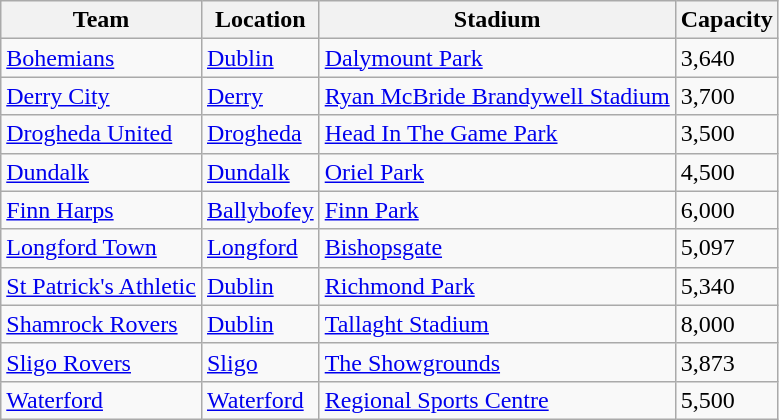<table class="wikitable sortable">
<tr>
<th>Team</th>
<th>Location</th>
<th>Stadium</th>
<th>Capacity</th>
</tr>
<tr>
<td><a href='#'>Bohemians</a></td>
<td><a href='#'>Dublin</a> </td>
<td><a href='#'>Dalymount Park</a></td>
<td>3,640</td>
</tr>
<tr>
<td><a href='#'>Derry City</a></td>
<td><a href='#'>Derry</a></td>
<td><a href='#'>Ryan McBride Brandywell Stadium</a></td>
<td>3,700</td>
</tr>
<tr>
<td><a href='#'>Drogheda United</a></td>
<td><a href='#'>Drogheda</a></td>
<td><a href='#'>Head In The Game Park</a></td>
<td>3,500</td>
</tr>
<tr>
<td><a href='#'>Dundalk</a></td>
<td><a href='#'>Dundalk</a></td>
<td><a href='#'>Oriel Park</a></td>
<td>4,500</td>
</tr>
<tr>
<td><a href='#'>Finn Harps</a></td>
<td><a href='#'>Ballybofey</a></td>
<td><a href='#'>Finn Park</a></td>
<td>6,000</td>
</tr>
<tr>
<td><a href='#'>Longford Town</a></td>
<td><a href='#'>Longford</a></td>
<td><a href='#'>Bishopsgate</a></td>
<td>5,097</td>
</tr>
<tr>
<td><a href='#'>St Patrick's Athletic</a></td>
<td><a href='#'>Dublin</a> </td>
<td><a href='#'>Richmond Park</a></td>
<td>5,340</td>
</tr>
<tr>
<td><a href='#'>Shamrock Rovers</a></td>
<td><a href='#'>Dublin</a> </td>
<td><a href='#'>Tallaght Stadium</a></td>
<td>8,000</td>
</tr>
<tr>
<td><a href='#'>Sligo Rovers</a></td>
<td><a href='#'>Sligo</a></td>
<td><a href='#'>The Showgrounds</a></td>
<td>3,873</td>
</tr>
<tr>
<td><a href='#'>Waterford</a></td>
<td><a href='#'>Waterford</a></td>
<td><a href='#'>Regional Sports Centre</a></td>
<td>5,500</td>
</tr>
</table>
